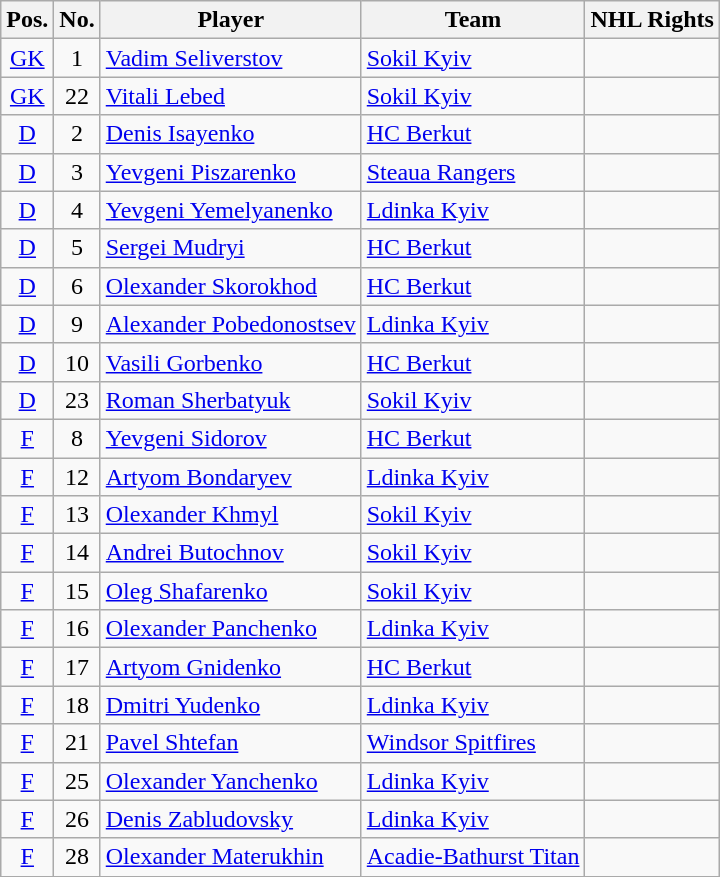<table class="wikitable sortable">
<tr>
<th>Pos.</th>
<th>No.</th>
<th>Player</th>
<th>Team</th>
<th>NHL Rights</th>
</tr>
<tr>
<td style="text-align:center;"><a href='#'>GK</a></td>
<td style="text-align:center;">1</td>
<td><a href='#'>Vadim Seliverstov</a></td>
<td> <a href='#'>Sokil Kyiv</a></td>
<td></td>
</tr>
<tr>
<td style="text-align:center;"><a href='#'>GK</a></td>
<td style="text-align:center;">22</td>
<td><a href='#'>Vitali Lebed</a></td>
<td> <a href='#'>Sokil Kyiv</a></td>
<td></td>
</tr>
<tr>
<td style="text-align:center;"><a href='#'>D</a></td>
<td style="text-align:center;">2</td>
<td><a href='#'>Denis Isayenko</a></td>
<td> <a href='#'>HC Berkut</a></td>
<td></td>
</tr>
<tr>
<td style="text-align:center;"><a href='#'>D</a></td>
<td style="text-align:center;">3</td>
<td><a href='#'>Yevgeni Piszarenko</a></td>
<td> <a href='#'>Steaua Rangers</a></td>
<td></td>
</tr>
<tr>
<td style="text-align:center;"><a href='#'>D</a></td>
<td style="text-align:center;">4</td>
<td><a href='#'>Yevgeni Yemelyanenko</a></td>
<td> <a href='#'>Ldinka Kyiv</a></td>
<td></td>
</tr>
<tr>
<td style="text-align:center;"><a href='#'>D</a></td>
<td style="text-align:center;">5</td>
<td><a href='#'>Sergei Mudryi</a></td>
<td> <a href='#'>HC Berkut</a></td>
<td></td>
</tr>
<tr>
<td style="text-align:center;"><a href='#'>D</a></td>
<td style="text-align:center;">6</td>
<td><a href='#'>Olexander Skorokhod</a></td>
<td> <a href='#'>HC Berkut</a></td>
<td></td>
</tr>
<tr>
<td style="text-align:center;"><a href='#'>D</a></td>
<td style="text-align:center;">9</td>
<td><a href='#'>Alexander Pobedonostsev</a></td>
<td> <a href='#'>Ldinka Kyiv</a></td>
<td></td>
</tr>
<tr>
<td style="text-align:center;"><a href='#'>D</a></td>
<td style="text-align:center;">10</td>
<td><a href='#'>Vasili Gorbenko</a></td>
<td> <a href='#'>HC Berkut</a></td>
<td></td>
</tr>
<tr>
<td style="text-align:center;"><a href='#'>D</a></td>
<td style="text-align:center;">23</td>
<td><a href='#'>Roman Sherbatyuk</a></td>
<td> <a href='#'>Sokil Kyiv</a></td>
<td></td>
</tr>
<tr>
<td style="text-align:center;"><a href='#'>F</a></td>
<td style="text-align:center;">8</td>
<td><a href='#'>Yevgeni Sidorov</a></td>
<td> <a href='#'>HC Berkut</a></td>
<td></td>
</tr>
<tr>
<td style="text-align:center;"><a href='#'>F</a></td>
<td style="text-align:center;">12</td>
<td><a href='#'>Artyom Bondaryev</a></td>
<td> <a href='#'>Ldinka Kyiv</a></td>
<td></td>
</tr>
<tr>
<td style="text-align:center;"><a href='#'>F</a></td>
<td style="text-align:center;">13</td>
<td><a href='#'>Olexander Khmyl</a></td>
<td> <a href='#'>Sokil Kyiv</a></td>
<td></td>
</tr>
<tr>
<td style="text-align:center;"><a href='#'>F</a></td>
<td style="text-align:center;">14</td>
<td><a href='#'>Andrei Butochnov</a></td>
<td> <a href='#'>Sokil Kyiv</a></td>
<td></td>
</tr>
<tr>
<td style="text-align:center;"><a href='#'>F</a></td>
<td style="text-align:center;">15</td>
<td><a href='#'>Oleg Shafarenko</a></td>
<td> <a href='#'>Sokil Kyiv</a></td>
<td></td>
</tr>
<tr>
<td style="text-align:center;"><a href='#'>F</a></td>
<td style="text-align:center;">16</td>
<td><a href='#'>Olexander Panchenko</a></td>
<td> <a href='#'>Ldinka Kyiv</a></td>
<td></td>
</tr>
<tr>
<td style="text-align:center;"><a href='#'>F</a></td>
<td style="text-align:center;">17</td>
<td><a href='#'>Artyom Gnidenko</a></td>
<td> <a href='#'>HC Berkut</a></td>
<td></td>
</tr>
<tr>
<td style="text-align:center;"><a href='#'>F</a></td>
<td style="text-align:center;">18</td>
<td><a href='#'>Dmitri Yudenko</a></td>
<td> <a href='#'>Ldinka Kyiv</a></td>
<td></td>
</tr>
<tr>
<td style="text-align:center;"><a href='#'>F</a></td>
<td style="text-align:center;">21</td>
<td><a href='#'>Pavel Shtefan</a></td>
<td> <a href='#'>Windsor Spitfires</a></td>
<td></td>
</tr>
<tr>
<td style="text-align:center;"><a href='#'>F</a></td>
<td style="text-align:center;">25</td>
<td><a href='#'>Olexander Yanchenko</a></td>
<td> <a href='#'>Ldinka Kyiv</a></td>
<td></td>
</tr>
<tr>
<td style="text-align:center;"><a href='#'>F</a></td>
<td style="text-align:center;">26</td>
<td><a href='#'>Denis Zabludovsky</a></td>
<td> <a href='#'>Ldinka Kyiv</a></td>
<td></td>
</tr>
<tr>
<td style="text-align:center;"><a href='#'>F</a></td>
<td style="text-align:center;">28</td>
<td><a href='#'>Olexander Materukhin</a></td>
<td> <a href='#'>Acadie-Bathurst Titan</a></td>
<td></td>
</tr>
<tr>
</tr>
</table>
